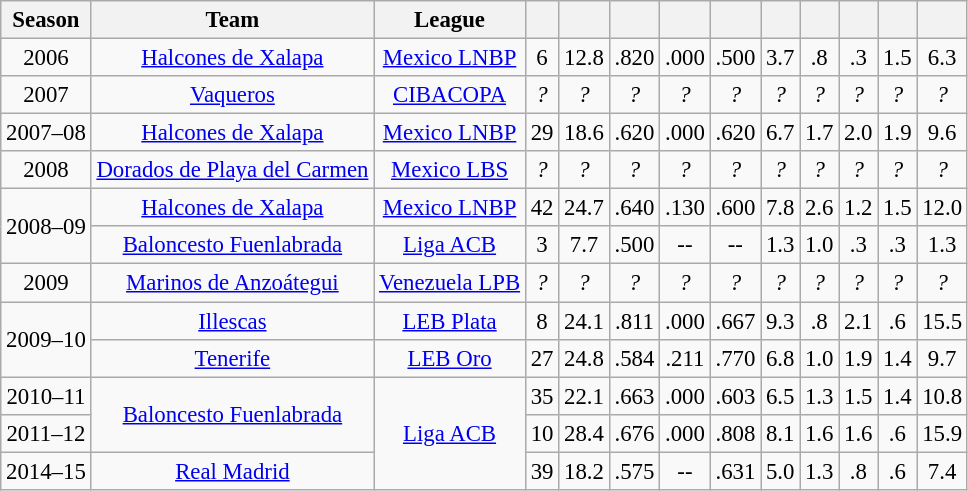<table class="wikitable sortable" style="font-size:95%; text-align:center;">
<tr>
<th>Season</th>
<th>Team</th>
<th>League</th>
<th></th>
<th></th>
<th></th>
<th></th>
<th></th>
<th></th>
<th></th>
<th></th>
<th></th>
<th></th>
</tr>
<tr>
<td>2006</td>
<td><a href='#'>Halcones de Xalapa</a></td>
<td><a href='#'>Mexico LNBP</a></td>
<td>6</td>
<td>12.8</td>
<td>.820</td>
<td>.000</td>
<td>.500</td>
<td>3.7</td>
<td>.8</td>
<td>.3</td>
<td>1.5</td>
<td>6.3</td>
</tr>
<tr>
<td>2007</td>
<td><a href='#'>Vaqueros</a></td>
<td><a href='#'>CIBACOPA</a></td>
<td><em>?</em></td>
<td><em>?</em></td>
<td><em>?</em></td>
<td><em>?</em></td>
<td><em>?</em></td>
<td><em>?</em></td>
<td><em>?</em></td>
<td><em>?</em></td>
<td><em>?</em></td>
<td><em>?</em></td>
</tr>
<tr>
<td>2007–08</td>
<td><a href='#'>Halcones de Xalapa</a></td>
<td><a href='#'>Mexico LNBP</a></td>
<td>29</td>
<td>18.6</td>
<td>.620</td>
<td>.000</td>
<td>.620</td>
<td>6.7</td>
<td>1.7</td>
<td>2.0</td>
<td>1.9</td>
<td>9.6</td>
</tr>
<tr>
<td>2008</td>
<td><a href='#'>Dorados de Playa del Carmen</a></td>
<td><a href='#'>Mexico LBS</a></td>
<td><em>?</em></td>
<td><em>?</em></td>
<td><em>?</em></td>
<td><em>?</em></td>
<td><em>?</em></td>
<td><em>?</em></td>
<td><em>?</em></td>
<td><em>?</em></td>
<td><em>?</em></td>
<td><em>?</em></td>
</tr>
<tr>
<td rowspan="2">2008–09</td>
<td><a href='#'>Halcones de Xalapa</a></td>
<td><a href='#'>Mexico LNBP</a></td>
<td>42</td>
<td>24.7</td>
<td>.640</td>
<td>.130</td>
<td>.600</td>
<td>7.8</td>
<td>2.6</td>
<td>1.2</td>
<td>1.5</td>
<td>12.0</td>
</tr>
<tr>
<td><a href='#'>Baloncesto Fuenlabrada</a></td>
<td><a href='#'>Liga ACB</a></td>
<td>3</td>
<td>7.7</td>
<td>.500</td>
<td>--</td>
<td>--</td>
<td>1.3</td>
<td>1.0</td>
<td>.3</td>
<td>.3</td>
<td>1.3</td>
</tr>
<tr>
<td>2009</td>
<td><a href='#'>Marinos de Anzoátegui</a></td>
<td><a href='#'>Venezuela LPB</a></td>
<td><em>?</em></td>
<td><em>?</em></td>
<td><em>?</em></td>
<td><em>?</em></td>
<td><em>?</em></td>
<td><em>?</em></td>
<td><em>?</em></td>
<td><em>?</em></td>
<td><em>?</em></td>
<td><em>?</em></td>
</tr>
<tr>
<td rowspan="2">2009–10</td>
<td><a href='#'>Illescas</a></td>
<td><a href='#'>LEB Plata</a></td>
<td>8</td>
<td>24.1</td>
<td>.811</td>
<td>.000</td>
<td>.667</td>
<td>9.3</td>
<td>.8</td>
<td>2.1</td>
<td>.6</td>
<td>15.5</td>
</tr>
<tr>
<td><a href='#'>Tenerife</a></td>
<td><a href='#'>LEB Oro</a></td>
<td>27</td>
<td>24.8</td>
<td>.584</td>
<td>.211</td>
<td>.770</td>
<td>6.8</td>
<td>1.0</td>
<td>1.9</td>
<td>1.4</td>
<td>9.7</td>
</tr>
<tr>
<td>2010–11</td>
<td rowspan="2"><a href='#'>Baloncesto Fuenlabrada</a></td>
<td rowspan="3"><a href='#'>Liga ACB</a></td>
<td>35</td>
<td>22.1</td>
<td>.663</td>
<td>.000</td>
<td>.603</td>
<td>6.5</td>
<td>1.3</td>
<td>1.5</td>
<td>1.4</td>
<td>10.8</td>
</tr>
<tr>
<td>2011–12</td>
<td>10</td>
<td>28.4</td>
<td>.676</td>
<td>.000</td>
<td>.808</td>
<td>8.1</td>
<td>1.6</td>
<td>1.6</td>
<td>.6</td>
<td>15.9</td>
</tr>
<tr>
<td>2014–15</td>
<td><a href='#'>Real Madrid</a></td>
<td>39</td>
<td>18.2</td>
<td>.575</td>
<td>--</td>
<td>.631</td>
<td>5.0</td>
<td>1.3</td>
<td>.8</td>
<td>.6</td>
<td>7.4</td>
</tr>
</table>
